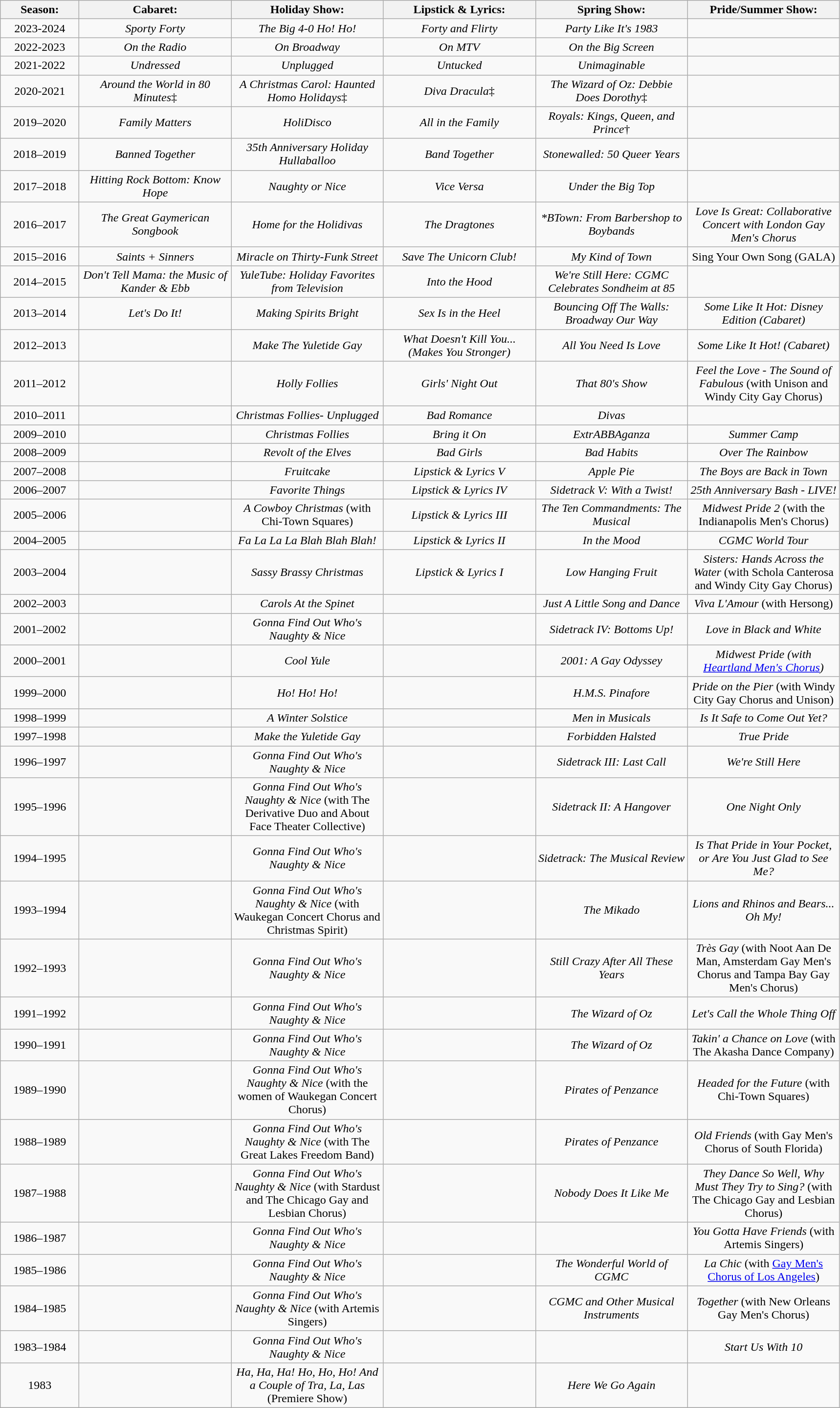<table class="wikitable">
<tr>
<th width="100">Season:</th>
<th width="200">Cabaret:</th>
<th width="200">Holiday Show:</th>
<th width="200">Lipstick & Lyrics:</th>
<th width="200">Spring Show:</th>
<th width="200">Pride/Summer Show:</th>
</tr>
<tr align="center">
<td>2023-2024</td>
<td><em>Sporty Forty</em></td>
<td><em>The Big 4-0 Ho! Ho!</em></td>
<td><em>Forty and Flirty</em></td>
<td><em>Party Like It's 1983</em></td>
<td></td>
</tr>
<tr align="center">
<td>2022-2023</td>
<td><em>On the Radio</em></td>
<td><em>On Broadway</em></td>
<td><em>On MTV</em></td>
<td><em>On the Big Screen</em></td>
<td></td>
</tr>
<tr align="center">
<td>2021-2022</td>
<td><em>Undressed</em></td>
<td><em>Unplugged</em></td>
<td><em>Untucked</em></td>
<td><em>Unimaginable</em></td>
<td></td>
</tr>
<tr align="center">
<td>2020-2021</td>
<td><em>Around the World in 80 Minutes</em>‡</td>
<td><em>A Christmas Carol: Haunted Homo Holidays</em>‡</td>
<td><em>Diva Dracula</em>‡</td>
<td><em>The Wizard of Oz: Debbie Does Dorothy</em>‡</td>
<td></td>
</tr>
<tr align="center">
<td>2019–2020</td>
<td><em>Family Matters</em></td>
<td><em>HoliDisco</em></td>
<td><em>All in the Family</em></td>
<td><em>Royals: Kings, Queen, and Prince</em>†</td>
<td></td>
</tr>
<tr align="center">
<td>2018–2019</td>
<td><em>Banned Together</em></td>
<td><em>35th Anniversary Holiday Hullaballoo</em></td>
<td><em>Band Together</em></td>
<td><em>Stonewalled: 50 Queer Years</em></td>
<td></td>
</tr>
<tr align="center">
<td>2017–2018</td>
<td><em>Hitting Rock Bottom: Know Hope</em></td>
<td><em>Naughty or Nice</em></td>
<td><em>Vice Versa</em></td>
<td><em>Under the Big Top</em></td>
<td></td>
</tr>
<tr align="center">
<td>2016–2017</td>
<td><em>The Great Gaymerican Songbook</em></td>
<td><em>Home for the Holidivas</em></td>
<td><em>The Dragtones</em></td>
<td><em>*BTown: From Barbershop to Boybands</em></td>
<td><em>Love Is Great: Collaborative Concert with London Gay Men's Chorus</em></td>
</tr>
<tr align="center">
<td>2015–2016</td>
<td><em>Saints + Sinners</em></td>
<td><em>Miracle on Thirty-Funk Street</em></td>
<td><em>Save The Unicorn Club!</em></td>
<td><em>My Kind of Town</em></td>
<td>Sing Your Own Song (GALA)</td>
</tr>
<tr align="center">
<td>2014–2015</td>
<td><em>Don't Tell Mama: the Music of Kander & Ebb</em></td>
<td><em>YuleTube: Holiday Favorites from Television</em></td>
<td><em>Into the Hood</em></td>
<td><em>We're Still Here: CGMC Celebrates Sondheim at 85</em></td>
<td></td>
</tr>
<tr align="center">
<td>2013–2014</td>
<td><em>Let's Do It!</em></td>
<td><em>Making Spirits Bright</em></td>
<td><em>Sex Is in the Heel</em></td>
<td><em>Bouncing Off The Walls: Broadway Our Way</em></td>
<td><em>Some Like It Hot: Disney Edition (Cabaret)</em></td>
</tr>
<tr align="center">
<td>2012–2013</td>
<td></td>
<td><em>Make The Yuletide Gay</em></td>
<td><em>What Doesn't Kill You... (Makes You Stronger)</em></td>
<td><em>All You Need Is Love</em></td>
<td><em>Some Like It Hot! (Cabaret)</em></td>
</tr>
<tr align="center">
<td>2011–2012</td>
<td></td>
<td><em>Holly Follies</em></td>
<td><em>Girls' Night Out</em></td>
<td><em>That 80's Show</em></td>
<td><em>Feel the Love - The Sound of Fabulous</em> (with Unison and Windy City Gay Chorus)</td>
</tr>
<tr align="center">
<td>2010–2011</td>
<td></td>
<td><em>Christmas Follies- Unplugged</em></td>
<td><em>Bad Romance</em></td>
<td><em>Divas</em></td>
<td></td>
</tr>
<tr align="center">
<td>2009–2010</td>
<td></td>
<td><em>Christmas Follies</em></td>
<td><em>Bring it On</em></td>
<td><em>ExtrABBAganza</em></td>
<td><em>Summer Camp</em></td>
</tr>
<tr align="center">
<td>2008–2009</td>
<td></td>
<td><em>Revolt of the Elves</em></td>
<td><em>Bad Girls</em></td>
<td><em>Bad Habits</em></td>
<td><em>Over The Rainbow</em></td>
</tr>
<tr align="center">
<td>2007–2008</td>
<td></td>
<td><em>Fruitcake</em></td>
<td><em>Lipstick & Lyrics V</em></td>
<td><em>Apple Pie</em></td>
<td><em>The Boys are Back in Town</em></td>
</tr>
<tr align="center">
<td>2006–2007</td>
<td></td>
<td><em>Favorite Things</em></td>
<td><em>Lipstick & Lyrics IV</em></td>
<td><em>Sidetrack V: With a Twist!</em></td>
<td><em>25th Anniversary Bash - LIVE!</em></td>
</tr>
<tr align="center">
<td>2005–2006</td>
<td></td>
<td><em>A Cowboy Christmas</em> (with Chi-Town Squares)</td>
<td><em>Lipstick & Lyrics III</em></td>
<td><em>The Ten Commandments: The Musical</em></td>
<td><em>Midwest Pride 2</em> (with the Indianapolis Men's Chorus)</td>
</tr>
<tr align="center">
<td>2004–2005</td>
<td></td>
<td><em>Fa La La La Blah Blah Blah!</em></td>
<td><em>Lipstick & Lyrics II</em></td>
<td><em>In the Mood</em></td>
<td><em>CGMC World Tour</em></td>
</tr>
<tr align="center">
<td>2003–2004</td>
<td></td>
<td><em>Sassy Brassy Christmas</em></td>
<td><em>Lipstick & Lyrics I</em></td>
<td><em>Low Hanging Fruit</em></td>
<td><em>Sisters: Hands Across the Water</em> (with Schola Canterosa and Windy City Gay Chorus)</td>
</tr>
<tr align="center">
<td>2002–2003</td>
<td></td>
<td><em>Carols At the Spinet</em></td>
<td></td>
<td><em>Just A Little Song and Dance</em></td>
<td><em>Viva L'Amour</em> (with Hersong)</td>
</tr>
<tr align="center">
<td>2001–2002</td>
<td></td>
<td><em>Gonna Find Out Who's Naughty & Nice</em></td>
<td></td>
<td><em>Sidetrack IV: Bottoms Up!</em></td>
<td><em>Love in Black and White</em></td>
</tr>
<tr align="center">
<td>2000–2001</td>
<td></td>
<td><em>Cool Yule</em></td>
<td></td>
<td><em>2001: A Gay Odyssey</em></td>
<td><em>Midwest Pride (with <a href='#'>Heartland Men's Chorus</a>)</em></td>
</tr>
<tr align="center">
<td>1999–2000</td>
<td></td>
<td><em>Ho! Ho! Ho!</em></td>
<td></td>
<td><em>H.M.S. Pinafore</em></td>
<td><em>Pride on the Pier</em> (with Windy City Gay Chorus and Unison)</td>
</tr>
<tr align="center">
<td>1998–1999</td>
<td></td>
<td><em>A Winter Solstice</em></td>
<td></td>
<td><em>Men in Musicals</em></td>
<td><em>Is It Safe to Come Out Yet?</em></td>
</tr>
<tr align="center">
<td>1997–1998</td>
<td></td>
<td><em>Make the Yuletide Gay</em></td>
<td></td>
<td><em>Forbidden Halsted</em></td>
<td><em>True Pride</em></td>
</tr>
<tr align="center">
<td>1996–1997</td>
<td></td>
<td><em>Gonna Find Out Who's Naughty & Nice</em></td>
<td></td>
<td><em>Sidetrack III: Last Call</em></td>
<td><em>We're Still Here</em></td>
</tr>
<tr align="center">
<td>1995–1996</td>
<td></td>
<td><em>Gonna Find Out Who's Naughty & Nice</em> (with The Derivative Duo and About Face Theater Collective)</td>
<td></td>
<td><em>Sidetrack II: A Hangover</em></td>
<td><em>One Night Only</em></td>
</tr>
<tr align="center">
<td>1994–1995</td>
<td></td>
<td><em>Gonna Find Out Who's Naughty & Nice</em></td>
<td></td>
<td><em>Sidetrack: The Musical Review</em></td>
<td><em>Is That Pride in Your Pocket, or Are You Just Glad to See Me?</em></td>
</tr>
<tr align="center">
<td>1993–1994</td>
<td></td>
<td><em>Gonna Find Out Who's Naughty & Nice</em> (with Waukegan Concert Chorus and Christmas Spirit)</td>
<td></td>
<td><em>The Mikado</em></td>
<td><em>Lions and Rhinos and Bears... Oh My!</em></td>
</tr>
<tr align="center">
<td>1992–1993</td>
<td></td>
<td><em>Gonna Find Out Who's Naughty & Nice</em></td>
<td></td>
<td><em>Still Crazy After All These Years</em></td>
<td><em>Très Gay</em> (with Noot Aan De Man, Amsterdam Gay Men's Chorus and Tampa Bay Gay Men's Chorus)</td>
</tr>
<tr align="center">
<td>1991–1992</td>
<td></td>
<td><em>Gonna Find Out Who's Naughty & Nice</em></td>
<td></td>
<td><em>The Wizard of Oz</em></td>
<td><em>Let's Call the Whole Thing Off</em></td>
</tr>
<tr align="center">
<td>1990–1991</td>
<td></td>
<td><em>Gonna Find Out Who's Naughty & Nice</em></td>
<td></td>
<td><em>The Wizard of Oz</em></td>
<td><em>Takin' a Chance on Love</em> (with The Akasha Dance Company)</td>
</tr>
<tr align="center">
<td>1989–1990</td>
<td></td>
<td><em>Gonna Find Out Who's Naughty & Nice</em> (with the women of Waukegan Concert Chorus)</td>
<td></td>
<td><em>Pirates of Penzance</em></td>
<td><em>Headed for the Future</em> (with Chi-Town Squares)</td>
</tr>
<tr align="center">
<td>1988–1989</td>
<td></td>
<td><em>Gonna Find Out Who's Naughty & Nice</em> (with The Great Lakes Freedom Band)</td>
<td></td>
<td><em>Pirates of Penzance</em></td>
<td><em>Old Friends</em> (with Gay Men's Chorus of South Florida)</td>
</tr>
<tr align="center">
<td>1987–1988</td>
<td></td>
<td><em>Gonna Find Out Who's Naughty & Nice</em> (with Stardust and The Chicago Gay and Lesbian Chorus)</td>
<td></td>
<td><em>Nobody Does It Like Me</em></td>
<td><em>They Dance So Well, Why Must They Try to Sing?</em> (with The Chicago Gay and Lesbian Chorus)</td>
</tr>
<tr align="center">
<td>1986–1987</td>
<td></td>
<td><em>Gonna Find Out Who's Naughty & Nice</em></td>
<td></td>
<td></td>
<td><em>You Gotta Have Friends</em> (with Artemis Singers)</td>
</tr>
<tr align="center">
<td>1985–1986</td>
<td></td>
<td><em>Gonna Find Out Who's Naughty & Nice</em></td>
<td></td>
<td><em>The Wonderful World of CGMC</em></td>
<td><em>La Chic</em> (with <a href='#'>Gay Men's Chorus of Los Angeles</a>)</td>
</tr>
<tr align="center">
<td>1984–1985</td>
<td></td>
<td><em>Gonna Find Out Who's Naughty & Nice</em> (with Artemis Singers)</td>
<td></td>
<td><em>CGMC and Other Musical Instruments</em></td>
<td><em>Together</em> (with New Orleans Gay Men's Chorus)</td>
</tr>
<tr align="center">
<td>1983–1984</td>
<td></td>
<td><em>Gonna Find Out Who's Naughty & Nice</em></td>
<td></td>
<td></td>
<td><em>Start Us With 10</em></td>
</tr>
<tr align="center">
<td>1983</td>
<td></td>
<td><em>Ha, Ha, Ha!  Ho, Ho, Ho!  And a Couple of Tra, La, Las</em> (Premiere Show)</td>
<td></td>
<td><em>Here We Go Again</em></td>
<td></td>
</tr>
<tr>
</tr>
</table>
